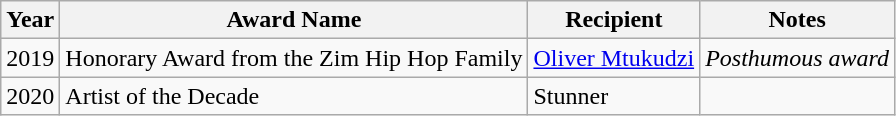<table class="wikitable">
<tr>
<th>Year</th>
<th>Award Name</th>
<th>Recipient</th>
<th>Notes</th>
</tr>
<tr>
<td>2019</td>
<td>Honorary Award from the Zim Hip Hop Family</td>
<td><a href='#'>Oliver Mtukudzi</a></td>
<td><em>Posthumous award</em></td>
</tr>
<tr>
<td>2020</td>
<td>Artist of the Decade</td>
<td>Stunner</td>
<td></td>
</tr>
</table>
